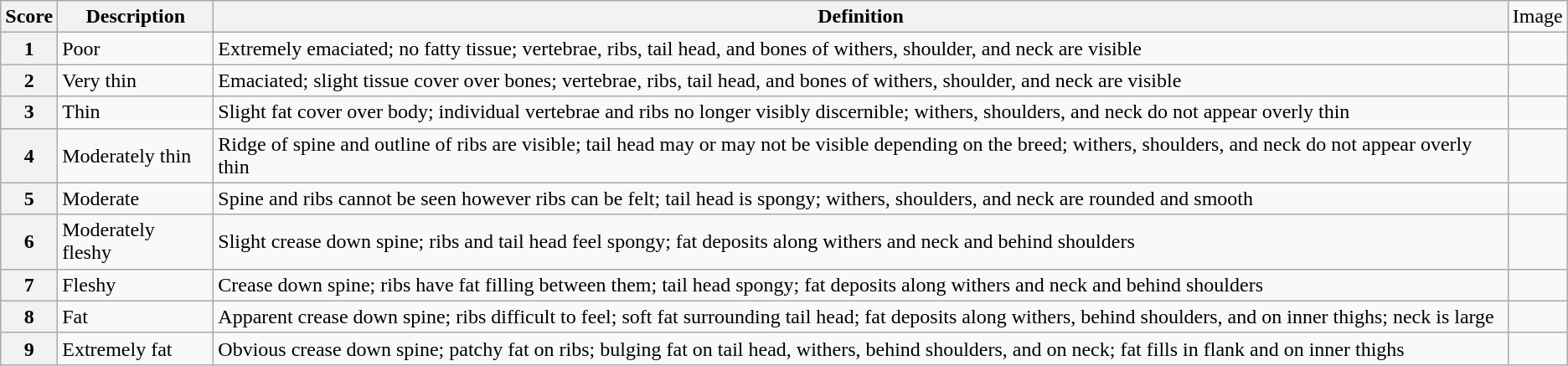<table class="wikitable">
<tr>
<th scope="col">Score</th>
<th scope="col">Description</th>
<th scope="col">Definition</th>
<td scope="col">Image</td>
</tr>
<tr>
<th scope="row">1</th>
<td>Poor</td>
<td>Extremely emaciated; no fatty tissue; vertebrae, ribs, tail head, and bones of withers, shoulder, and neck are visible</td>
<td></td>
</tr>
<tr>
<th scope="row">2</th>
<td>Very thin</td>
<td>Emaciated; slight tissue cover over bones; vertebrae, ribs, tail head, and bones of withers, shoulder, and neck are visible</td>
<td></td>
</tr>
<tr>
<th scope="row">3</th>
<td>Thin</td>
<td>Slight fat cover over body; individual vertebrae and ribs no longer visibly discernible; withers, shoulders, and neck do not appear overly thin</td>
<td></td>
</tr>
<tr>
<th scope="row">4</th>
<td>Moderately thin</td>
<td>Ridge of spine and outline of ribs are visible; tail head may or may not be visible depending on the breed; withers, shoulders, and neck do not appear overly thin</td>
<td></td>
</tr>
<tr>
<th scope="row">5</th>
<td>Moderate</td>
<td>Spine and ribs cannot be seen however ribs can be felt; tail head is spongy; withers, shoulders, and neck are rounded and smooth</td>
<td></td>
</tr>
<tr>
<th scope="row">6</th>
<td>Moderately fleshy</td>
<td>Slight crease down spine; ribs and tail head feel spongy; fat deposits along withers and neck and behind shoulders</td>
<td></td>
</tr>
<tr>
<th scope="row">7</th>
<td>Fleshy</td>
<td>Crease down spine; ribs have fat filling between them; tail head spongy; fat deposits along withers and neck and behind shoulders</td>
<td></td>
</tr>
<tr>
<th scope="row">8</th>
<td>Fat</td>
<td>Apparent crease down spine; ribs difficult to feel; soft fat surrounding tail head; fat deposits along withers, behind shoulders, and on inner thighs; neck is large</td>
<td></td>
</tr>
<tr>
<th scope="row">9</th>
<td>Extremely fat</td>
<td>Obvious crease down spine; patchy fat on ribs; bulging fat on tail head, withers, behind shoulders, and on neck; fat fills in flank and on inner thighs</td>
<td></td>
</tr>
</table>
